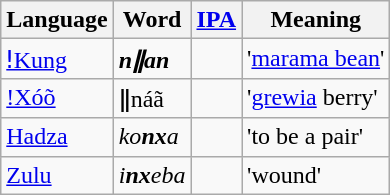<table class="wikitable">
<tr>
<th>Language</th>
<th>Word</th>
<th><a href='#'>IPA</a></th>
<th>Meaning</th>
</tr>
<tr>
<td><a href='#'>ǃKung</a></td>
<td><strong><em>nǁ<strong>an<em></td>
<td align="center">  </td>
<td>'<a href='#'>marama bean</a>'</td>
</tr>
<tr>
<td><a href='#'>!Xóõ</a></td>
<td></em></strong>ǁn</strong>áã</em></td>
<td align="center">  </td>
<td>'<a href='#'>grewia</a> berry'</td>
</tr>
<tr>
<td><a href='#'>Hadza</a></td>
<td><em>ko<strong>nx</strong>a</em></td>
<td align="center">  </td>
<td>'to be a pair'</td>
</tr>
<tr>
<td><a href='#'>Zulu</a></td>
<td><em>i<strong>nx</strong>eba</em></td>
<td align="center">  </td>
<td>'wound'</td>
</tr>
</table>
